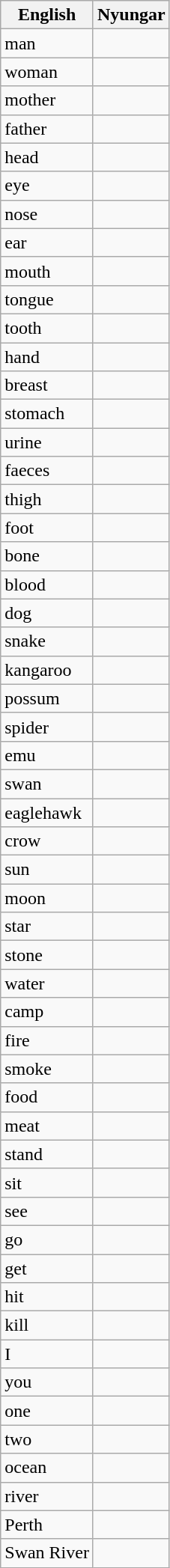<table class="wikitable sortable">
<tr>
<th>English</th>
<th>Nyungar</th>
</tr>
<tr>
<td>man</td>
<td></td>
</tr>
<tr>
<td>woman</td>
<td></td>
</tr>
<tr>
<td>mother</td>
<td></td>
</tr>
<tr>
<td>father</td>
<td></td>
</tr>
<tr>
<td>head</td>
<td></td>
</tr>
<tr>
<td>eye</td>
<td></td>
</tr>
<tr>
<td>nose</td>
<td></td>
</tr>
<tr>
<td>ear</td>
<td></td>
</tr>
<tr>
<td>mouth</td>
<td></td>
</tr>
<tr>
<td>tongue</td>
<td></td>
</tr>
<tr>
<td>tooth</td>
<td></td>
</tr>
<tr>
<td>hand</td>
<td></td>
</tr>
<tr>
<td>breast</td>
<td></td>
</tr>
<tr>
<td>stomach</td>
<td></td>
</tr>
<tr>
<td>urine</td>
<td></td>
</tr>
<tr>
<td>faeces</td>
<td></td>
</tr>
<tr>
<td>thigh</td>
<td></td>
</tr>
<tr>
<td>foot</td>
<td></td>
</tr>
<tr>
<td>bone</td>
<td></td>
</tr>
<tr>
<td>blood</td>
<td></td>
</tr>
<tr>
<td>dog</td>
<td></td>
</tr>
<tr>
<td>snake</td>
<td></td>
</tr>
<tr>
<td>kangaroo</td>
<td></td>
</tr>
<tr>
<td>possum</td>
<td></td>
</tr>
<tr>
<td>spider</td>
<td></td>
</tr>
<tr>
<td>emu</td>
<td></td>
</tr>
<tr>
<td>swan</td>
<td></td>
</tr>
<tr>
<td>eaglehawk</td>
<td></td>
</tr>
<tr>
<td>crow</td>
<td></td>
</tr>
<tr>
<td>sun</td>
<td></td>
</tr>
<tr>
<td>moon</td>
<td></td>
</tr>
<tr>
<td>star</td>
<td></td>
</tr>
<tr>
<td>stone</td>
<td></td>
</tr>
<tr>
<td>water</td>
<td></td>
</tr>
<tr>
<td>camp</td>
<td></td>
</tr>
<tr>
<td>fire</td>
<td></td>
</tr>
<tr>
<td>smoke</td>
<td></td>
</tr>
<tr>
<td>food</td>
<td></td>
</tr>
<tr>
<td>meat</td>
<td></td>
</tr>
<tr>
<td>stand</td>
<td></td>
</tr>
<tr>
<td>sit</td>
<td></td>
</tr>
<tr>
<td>see</td>
<td></td>
</tr>
<tr>
<td>go</td>
<td></td>
</tr>
<tr>
<td>get</td>
<td></td>
</tr>
<tr>
<td>hit</td>
<td></td>
</tr>
<tr>
<td>kill</td>
<td></td>
</tr>
<tr>
<td>I</td>
<td></td>
</tr>
<tr>
<td>you</td>
<td></td>
</tr>
<tr>
<td>one</td>
<td></td>
</tr>
<tr>
<td>two</td>
<td></td>
</tr>
<tr>
<td>ocean</td>
<td></td>
</tr>
<tr>
<td>river</td>
<td></td>
</tr>
<tr>
<td>Perth</td>
<td></td>
</tr>
<tr>
<td>Swan River</td>
<td></td>
</tr>
</table>
